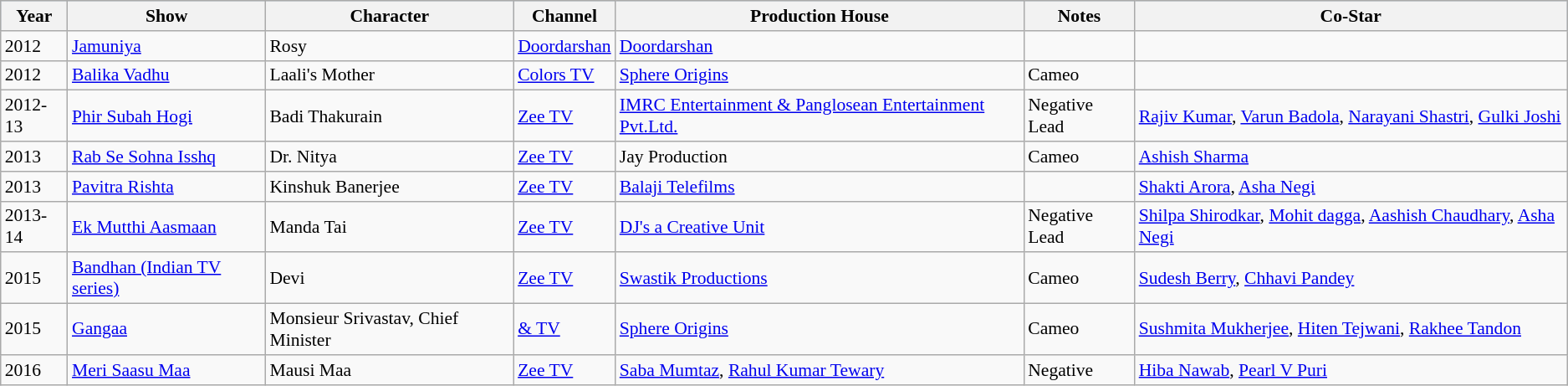<table class="wikitable" style="font-size:90%">
<tr style="background:#b0c4de; text-align:center;">
<th>Year</th>
<th>Show</th>
<th>Character</th>
<th>Channel</th>
<th>Production House</th>
<th>Notes</th>
<th>Co-Star</th>
</tr>
<tr>
<td>2012</td>
<td><a href='#'>Jamuniya</a></td>
<td>Rosy</td>
<td><a href='#'>Doordarshan</a></td>
<td><a href='#'>Doordarshan</a></td>
<td></td>
<td></td>
</tr>
<tr>
<td>2012</td>
<td><a href='#'>Balika Vadhu</a></td>
<td>Laali's Mother</td>
<td><a href='#'>Colors TV</a></td>
<td><a href='#'>Sphere Origins</a></td>
<td>Cameo</td>
<td></td>
</tr>
<tr>
<td>2012-13</td>
<td><a href='#'>Phir Subah Hogi</a></td>
<td>Badi Thakurain</td>
<td><a href='#'>Zee TV</a></td>
<td><a href='#'>IMRC Entertainment & Panglosean Entertainment Pvt.Ltd.</a></td>
<td>Negative Lead</td>
<td><a href='#'>Rajiv Kumar</a>, <a href='#'>Varun Badola</a>, <a href='#'>Narayani Shastri</a>, <a href='#'>Gulki Joshi</a></td>
</tr>
<tr>
<td>2013</td>
<td><a href='#'>Rab Se Sohna Isshq</a></td>
<td>Dr. Nitya</td>
<td><a href='#'>Zee TV</a></td>
<td>Jay Production</td>
<td>Cameo</td>
<td><a href='#'>Ashish Sharma</a></td>
</tr>
<tr>
<td>2013</td>
<td><a href='#'>Pavitra Rishta</a></td>
<td>Kinshuk Banerjee</td>
<td><a href='#'>Zee TV</a></td>
<td><a href='#'>Balaji Telefilms</a></td>
<td></td>
<td><a href='#'>Shakti Arora</a>, <a href='#'>Asha Negi</a></td>
</tr>
<tr>
<td>2013-14</td>
<td><a href='#'>Ek Mutthi Aasmaan</a></td>
<td>Manda Tai</td>
<td><a href='#'>Zee TV</a></td>
<td><a href='#'>DJ's a Creative Unit</a></td>
<td>Negative Lead</td>
<td><a href='#'>Shilpa Shirodkar</a>, <a href='#'>Mohit dagga</a>, <a href='#'>Aashish Chaudhary</a>, <a href='#'>Asha Negi</a></td>
</tr>
<tr>
<td>2015</td>
<td><a href='#'>Bandhan (Indian TV series)</a></td>
<td>Devi</td>
<td><a href='#'>Zee TV</a></td>
<td><a href='#'>Swastik Productions</a></td>
<td>Cameo</td>
<td><a href='#'>Sudesh Berry</a>, <a href='#'>Chhavi Pandey</a></td>
</tr>
<tr>
<td>2015</td>
<td><a href='#'>Gangaa</a></td>
<td>Monsieur Srivastav, Chief Minister</td>
<td><a href='#'>& TV</a></td>
<td><a href='#'>Sphere Origins</a></td>
<td>Cameo</td>
<td><a href='#'>Sushmita Mukherjee</a>, <a href='#'>Hiten Tejwani</a>, <a href='#'>Rakhee Tandon</a></td>
</tr>
<tr>
<td>2016</td>
<td><a href='#'>Meri Saasu Maa</a></td>
<td>Mausi Maa</td>
<td><a href='#'>Zee TV</a></td>
<td><a href='#'>Saba Mumtaz</a>, <a href='#'>Rahul Kumar Tewary</a></td>
<td>Negative</td>
<td><a href='#'>Hiba Nawab</a>, <a href='#'>Pearl V Puri</a></td>
</tr>
</table>
